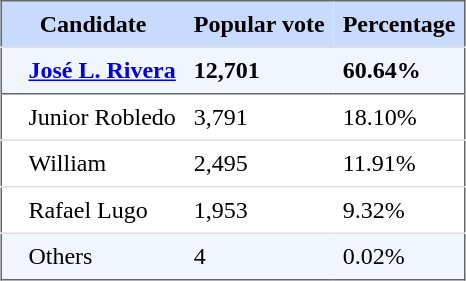<table style="border: 1px solid #666666; border-collapse: collapse" align="center" cellpadding="6">
<tr style="background-color: #C9DBFC">
<th colspan="2">Candidate</th>
<th>Popular vote</th>
<th>Percentage</th>
</tr>
<tr style="background-color: #F0F5FE">
<td style="border-top: 1px solid #DDDDDD"></td>
<td style="border-top: 1px solid #DDDDDD"><strong><a href='#'>José L. Rivera</a></strong></td>
<td style="border-top: 1px solid #DDDDDD"><strong>12,701</strong></td>
<td style="border-top: 1px solid #DDDDDD"><strong>60.64%</strong></td>
</tr>
<tr>
<td style="border-top: 1px solid #666666"></td>
<td style="border-top: 1px solid #666666">Junior Robledo</td>
<td style="border-top: 1px solid #666666">3,791</td>
<td style="border-top: 1px solid #666666">18.10%</td>
</tr>
<tr>
<td style="border-top: 1px solid #DDDDDD"></td>
<td style="border-top: 1px solid #DDDDDD">William</td>
<td style="border-top: 1px solid #DDDDDD">2,495</td>
<td style="border-top: 1px solid #DDDDDD">11.91%</td>
</tr>
<tr>
<td style="border-top: 1px solid #DDDDDD"></td>
<td style="border-top: 1px solid #DDDDDD">Rafael Lugo</td>
<td style="border-top: 1px solid #DDDDDD">1,953</td>
<td style="border-top: 1px solid #DDDDDD">9.32%</td>
</tr>
<tr style="background-color: #F0F5FE">
<td style="border-top: 1px solid #DDDDDD"></td>
<td style="border-top: 1px solid #DDDDDD">Others</td>
<td style="border-top: 1px solid #DDDDDD">4</td>
<td style="border-top: 1px solid #DDDDDD">0.02%</td>
</tr>
</table>
